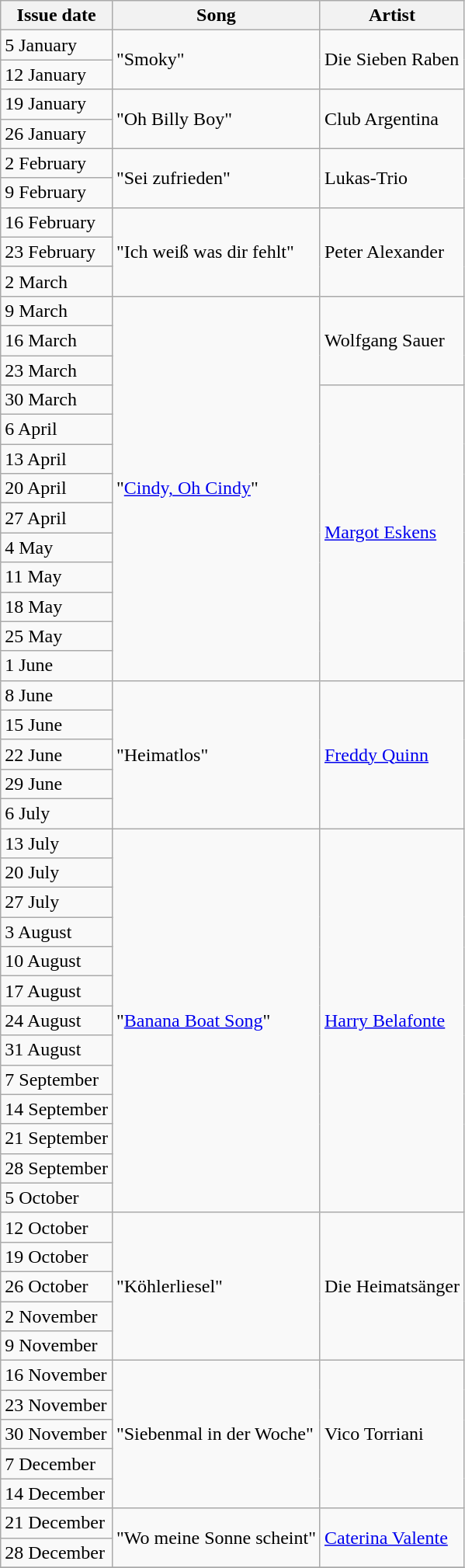<table class="sortable wikitable">
<tr>
<th>Issue date</th>
<th>Song</th>
<th>Artist</th>
</tr>
<tr>
<td>5 January</td>
<td rowspan="2">"Smoky"</td>
<td rowspan="2">Die Sieben Raben</td>
</tr>
<tr>
<td>12 January</td>
</tr>
<tr>
<td>19 January</td>
<td rowspan="2">"Oh Billy Boy"</td>
<td rowspan="2">Club Argentina</td>
</tr>
<tr>
<td>26 January</td>
</tr>
<tr>
<td>2 February</td>
<td rowspan="2">"Sei zufrieden"</td>
<td rowspan="2">Lukas-Trio</td>
</tr>
<tr>
<td>9 February</td>
</tr>
<tr>
<td>16 February</td>
<td rowspan="3">"Ich weiß was dir fehlt"</td>
<td rowspan="3">Peter Alexander</td>
</tr>
<tr>
<td>23 February</td>
</tr>
<tr>
<td>2 March</td>
</tr>
<tr>
<td>9 March</td>
<td rowspan="13">"<a href='#'>Cindy, Oh Cindy</a>"</td>
<td rowspan="3">Wolfgang Sauer</td>
</tr>
<tr>
<td>16 March</td>
</tr>
<tr>
<td>23 March</td>
</tr>
<tr>
<td>30 March</td>
<td rowspan="10"><a href='#'>Margot Eskens</a></td>
</tr>
<tr>
<td>6 April</td>
</tr>
<tr>
<td>13 April</td>
</tr>
<tr>
<td>20 April</td>
</tr>
<tr>
<td>27 April</td>
</tr>
<tr>
<td>4 May</td>
</tr>
<tr>
<td>11 May</td>
</tr>
<tr>
<td>18 May</td>
</tr>
<tr>
<td>25 May</td>
</tr>
<tr>
<td>1 June</td>
</tr>
<tr>
<td>8 June</td>
<td rowspan="5">"Heimatlos"</td>
<td rowspan="5"><a href='#'>Freddy Quinn</a></td>
</tr>
<tr>
<td>15 June</td>
</tr>
<tr>
<td>22 June</td>
</tr>
<tr>
<td>29 June</td>
</tr>
<tr>
<td>6 July</td>
</tr>
<tr>
<td>13 July</td>
<td rowspan="13">"<a href='#'>Banana Boat Song</a>"</td>
<td rowspan="13"><a href='#'>Harry Belafonte</a></td>
</tr>
<tr>
<td>20 July</td>
</tr>
<tr>
<td>27 July</td>
</tr>
<tr>
<td>3 August</td>
</tr>
<tr>
<td>10 August</td>
</tr>
<tr>
<td>17 August</td>
</tr>
<tr>
<td>24 August</td>
</tr>
<tr>
<td>31 August</td>
</tr>
<tr>
<td>7 September</td>
</tr>
<tr>
<td>14 September</td>
</tr>
<tr>
<td>21 September</td>
</tr>
<tr>
<td>28 September</td>
</tr>
<tr>
<td>5 October</td>
</tr>
<tr>
<td>12 October</td>
<td rowspan="5">"Köhlerliesel"</td>
<td rowspan="5">Die Heimatsänger</td>
</tr>
<tr>
<td>19 October</td>
</tr>
<tr>
<td>26 October</td>
</tr>
<tr>
<td>2 November</td>
</tr>
<tr>
<td>9 November</td>
</tr>
<tr>
<td>16 November</td>
<td rowspan="5">"Siebenmal in der Woche"</td>
<td rowspan="5">Vico Torriani</td>
</tr>
<tr>
<td>23 November</td>
</tr>
<tr>
<td>30 November</td>
</tr>
<tr>
<td>7 December</td>
</tr>
<tr>
<td>14 December</td>
</tr>
<tr>
<td>21 December</td>
<td rowspan="2">"Wo meine Sonne scheint"</td>
<td rowspan="2"><a href='#'>Caterina Valente</a></td>
</tr>
<tr>
<td>28 December</td>
</tr>
<tr>
</tr>
</table>
